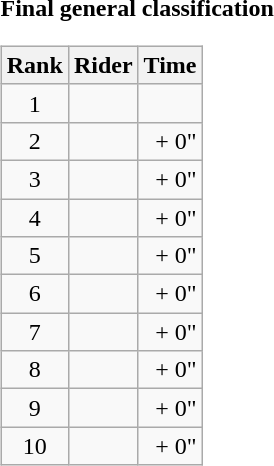<table>
<tr>
<td><strong>Final general classification</strong><br><table class="wikitable">
<tr>
<th scope="col">Rank</th>
<th scope="col">Rider</th>
<th scope="col">Time</th>
</tr>
<tr>
<td style="text-align:center;">1</td>
<td></td>
<td style="text-align:right;"></td>
</tr>
<tr>
<td style="text-align:center;">2</td>
<td></td>
<td style="text-align:right;">+ 0"</td>
</tr>
<tr>
<td style="text-align:center;">3</td>
<td></td>
<td style="text-align:right;">+ 0"</td>
</tr>
<tr>
<td style="text-align:center;">4</td>
<td></td>
<td style="text-align:right;">+ 0"</td>
</tr>
<tr>
<td style="text-align:center;">5</td>
<td></td>
<td style="text-align:right;">+ 0"</td>
</tr>
<tr>
<td style="text-align:center;">6</td>
<td></td>
<td style="text-align:right;">+ 0"</td>
</tr>
<tr>
<td style="text-align:center;">7</td>
<td></td>
<td style="text-align:right;">+ 0"</td>
</tr>
<tr>
<td style="text-align:center;">8</td>
<td></td>
<td style="text-align:right;">+ 0"</td>
</tr>
<tr>
<td style="text-align:center;">9</td>
<td></td>
<td style="text-align:right;">+ 0"</td>
</tr>
<tr>
<td style="text-align:center;">10</td>
<td></td>
<td style="text-align:right;">+ 0"</td>
</tr>
</table>
</td>
</tr>
</table>
